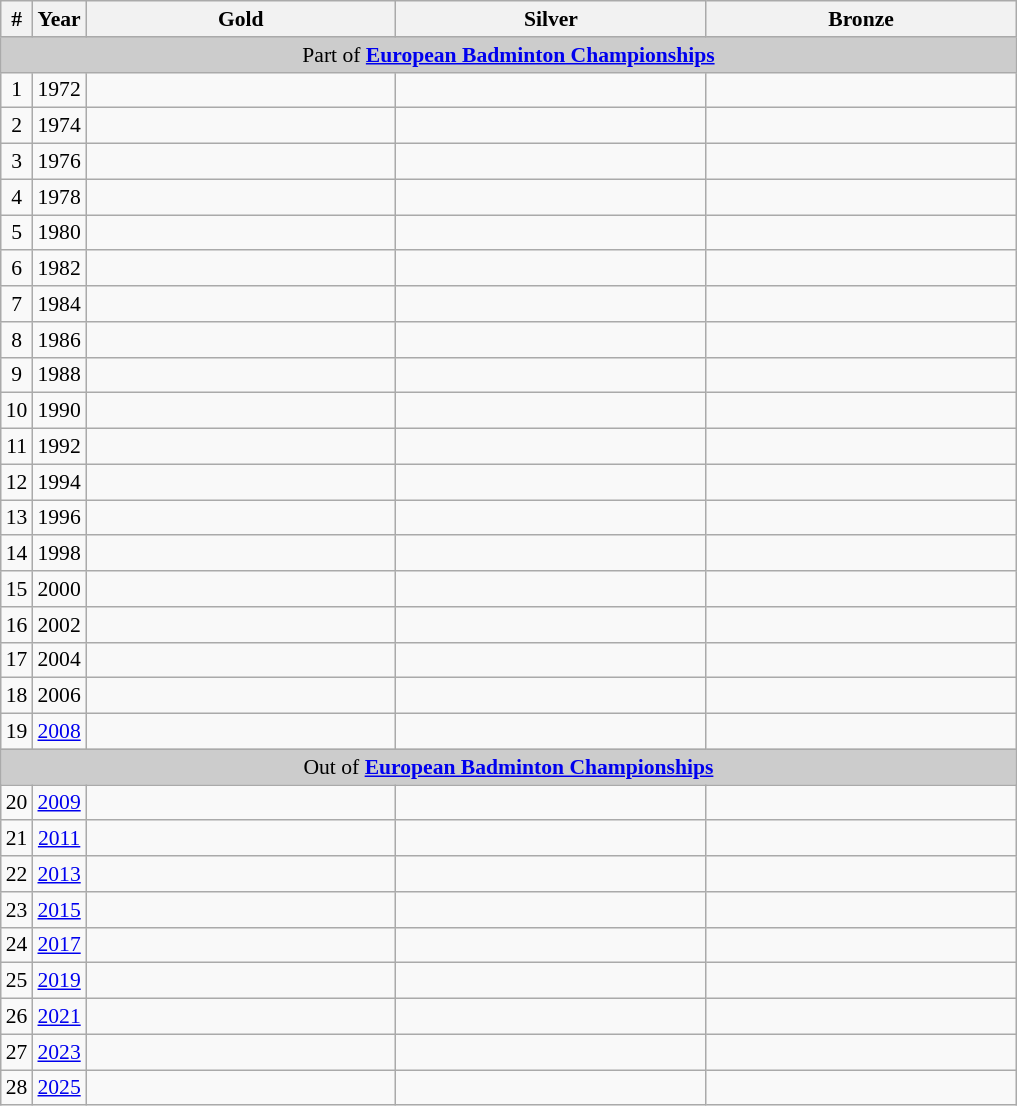<table class=wikitable style="font-size:90%; text-align:center">
<tr>
<th>#</th>
<th>Year</th>
<th width=200>Gold</th>
<th width=200>Silver</th>
<th width=200>Bronze</th>
</tr>
<tr>
<td colspan=5 bgcolor="#cccccc"align=center>Part of <strong><a href='#'>European Badminton Championships</a></strong></td>
</tr>
<tr>
<td>1</td>
<td>1972</td>
<td><strong></strong></td>
<td></td>
<td></td>
</tr>
<tr>
<td>2</td>
<td>1974</td>
<td><strong></strong></td>
<td></td>
<td></td>
</tr>
<tr>
<td>3</td>
<td>1976</td>
<td><strong></strong></td>
<td></td>
<td></td>
</tr>
<tr>
<td>4</td>
<td>1978</td>
<td><strong></strong></td>
<td></td>
<td></td>
</tr>
<tr>
<td>5</td>
<td>1980</td>
<td><strong></strong></td>
<td></td>
<td></td>
</tr>
<tr>
<td>6</td>
<td>1982</td>
<td><strong></strong></td>
<td></td>
<td></td>
</tr>
<tr>
<td>7</td>
<td>1984</td>
<td><strong></strong></td>
<td></td>
<td></td>
</tr>
<tr>
<td>8</td>
<td>1986</td>
<td><strong></strong></td>
<td></td>
<td></td>
</tr>
<tr>
<td>9</td>
<td>1988</td>
<td><strong></strong></td>
<td></td>
<td></td>
</tr>
<tr>
<td>10</td>
<td>1990</td>
<td><strong></strong></td>
<td></td>
<td></td>
</tr>
<tr>
<td>11</td>
<td>1992</td>
<td><strong></strong></td>
<td></td>
<td></td>
</tr>
<tr>
<td>12</td>
<td>1994</td>
<td><strong></strong></td>
<td></td>
<td></td>
</tr>
<tr>
<td>13</td>
<td>1996</td>
<td><strong></strong></td>
<td></td>
<td></td>
</tr>
<tr>
<td>14</td>
<td>1998</td>
<td><strong></strong></td>
<td></td>
<td></td>
</tr>
<tr>
<td>15</td>
<td>2000</td>
<td><strong></strong></td>
<td></td>
<td></td>
</tr>
<tr>
<td>16</td>
<td>2002</td>
<td><strong></strong></td>
<td></td>
<td></td>
</tr>
<tr>
<td>17</td>
<td>2004</td>
<td><strong></strong></td>
<td></td>
<td></td>
</tr>
<tr>
<td>18</td>
<td>2006</td>
<td><strong></strong></td>
<td></td>
<td></td>
</tr>
<tr>
<td>19</td>
<td><a href='#'>2008</a></td>
<td><strong></strong></td>
<td></td>
<td></td>
</tr>
<tr>
<td colspan=5 bgcolor="#cccccc"align=center>Out of <strong><a href='#'>European Badminton Championships</a></strong></td>
</tr>
<tr>
<td>20</td>
<td><a href='#'>2009</a></td>
<td><strong></strong></td>
<td></td>
<td><br></td>
</tr>
<tr>
<td>21</td>
<td><a href='#'>2011</a></td>
<td><strong></strong></td>
<td></td>
<td><br></td>
</tr>
<tr>
<td>22</td>
<td><a href='#'>2013</a></td>
<td><strong></strong></td>
<td></td>
<td><br></td>
</tr>
<tr>
<td>23</td>
<td><a href='#'>2015</a></td>
<td><strong></strong></td>
<td></td>
<td><br></td>
</tr>
<tr>
<td>24</td>
<td><a href='#'>2017</a></td>
<td><strong></strong></td>
<td></td>
<td><br></td>
</tr>
<tr>
<td>25</td>
<td><a href='#'>2019</a></td>
<td><strong></strong></td>
<td></td>
<td><br></td>
</tr>
<tr>
<td>26</td>
<td><a href='#'>2021</a></td>
<td><strong></strong></td>
<td></td>
<td><br></td>
</tr>
<tr>
<td>27</td>
<td><a href='#'>2023</a></td>
<td><strong></strong></td>
<td></td>
<td><br></td>
</tr>
<tr>
<td>28</td>
<td><a href='#'>2025</a></td>
<td><strong></strong></td>
<td></td>
<td><br></td>
</tr>
</table>
